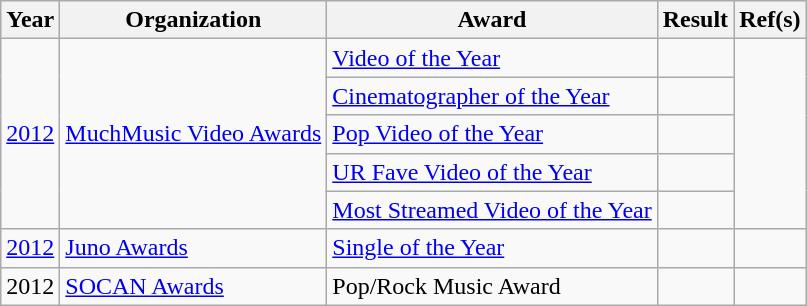<table class="wikitable plainrowheaders">
<tr align=center>
<th scope="col">Year</th>
<th scope="col">Organization</th>
<th scope="col">Award</th>
<th scope="col">Result</th>
<th scope="col">Ref(s)</th>
</tr>
<tr>
<td rowspan="5"><a href='#'>2012</a></td>
<td rowspan="5"><a href='#'>MuchMusic Video Awards</a></td>
<td><a href='#'>Video of the Year</a></td>
<td></td>
<td style="text-align:center;" rowspan="5"></td>
</tr>
<tr>
<td><a href='#'>Cinematographer of the Year</a></td>
<td></td>
</tr>
<tr>
<td><a href='#'>Pop Video of the Year</a></td>
<td></td>
</tr>
<tr>
<td><a href='#'>UR Fave Video of the Year</a></td>
<td></td>
</tr>
<tr>
<td><a href='#'>Most Streamed Video of the Year</a></td>
<td></td>
</tr>
<tr>
<td><a href='#'>2012</a></td>
<td><a href='#'>Juno Awards</a></td>
<td><a href='#'>Single of the Year</a></td>
<td></td>
<td style="text-align:center;"></td>
</tr>
<tr>
<td>2012</td>
<td><a href='#'>SOCAN Awards</a></td>
<td>Pop/Rock Music Award</td>
<td></td>
<td style="text-align:center;"></td>
</tr>
</table>
